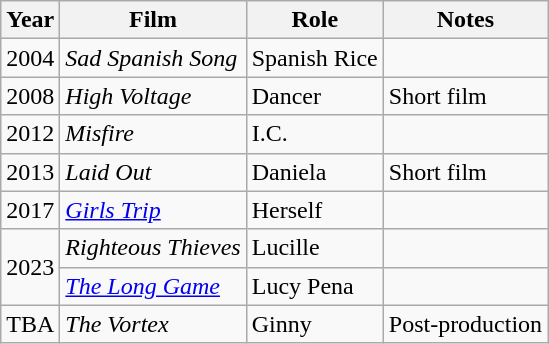<table class="wikitable sortable">
<tr>
<th>Year</th>
<th>Film</th>
<th>Role</th>
<th class="unsortable">Notes</th>
</tr>
<tr>
<td>2004</td>
<td><em>Sad Spanish Song</em></td>
<td>Spanish Rice</td>
<td></td>
</tr>
<tr>
<td>2008</td>
<td><em>High Voltage</em></td>
<td>Dancer</td>
<td>Short film</td>
</tr>
<tr>
<td>2012</td>
<td><em>Misfire</em></td>
<td>I.C.</td>
<td></td>
</tr>
<tr>
<td>2013</td>
<td><em>Laid Out</em></td>
<td>Daniela</td>
<td>Short film</td>
</tr>
<tr>
<td>2017</td>
<td><em><a href='#'>Girls Trip</a></em></td>
<td>Herself</td>
<td></td>
</tr>
<tr>
<td rowspan="2">2023</td>
<td><em>Righteous Thieves</em></td>
<td>Lucille</td>
<td></td>
</tr>
<tr>
<td><em><a href='#'>The Long Game</a></em></td>
<td>Lucy Pena</td>
<td></td>
</tr>
<tr>
<td>TBA</td>
<td><em>The Vortex</em></td>
<td>Ginny</td>
<td>Post-production</td>
</tr>
</table>
